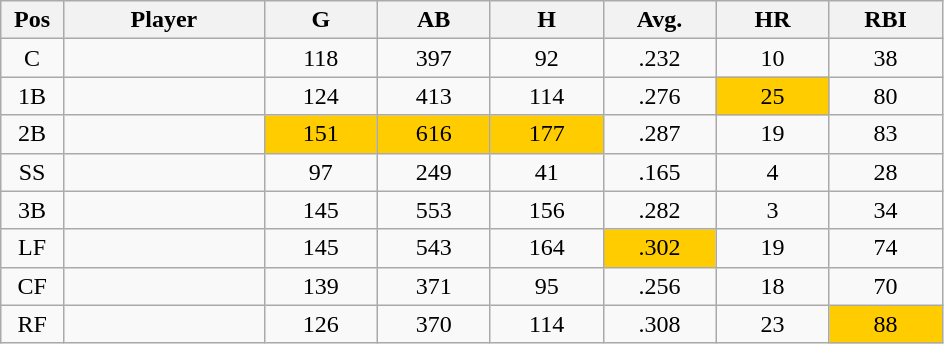<table class="wikitable sortable">
<tr>
<th bgcolor="#DDDDFF" width="5%">Pos</th>
<th bgcolor="#DDDDFF" width="16%">Player</th>
<th bgcolor="#DDDDFF" width="9%">G</th>
<th bgcolor="#DDDDFF" width="9%">AB</th>
<th bgcolor="#DDDDFF" width="9%">H</th>
<th bgcolor="#DDDDFF" width="9%">Avg.</th>
<th bgcolor="#DDDDFF" width="9%">HR</th>
<th bgcolor="#DDDDFF" width="9%">RBI</th>
</tr>
<tr align="center">
<td>C</td>
<td></td>
<td>118</td>
<td>397</td>
<td>92</td>
<td>.232</td>
<td>10</td>
<td>38</td>
</tr>
<tr align="center">
<td>1B</td>
<td></td>
<td>124</td>
<td>413</td>
<td>114</td>
<td>.276</td>
<td bgcolor=#ffcc00>25</td>
<td>80</td>
</tr>
<tr align="center">
<td>2B</td>
<td></td>
<td bgcolor=#ffcc00>151</td>
<td bgcolor=#ffcc00>616</td>
<td bgcolor=#ffcc00>177</td>
<td>.287</td>
<td>19</td>
<td>83</td>
</tr>
<tr align="center">
<td>SS</td>
<td></td>
<td>97</td>
<td>249</td>
<td>41</td>
<td>.165</td>
<td>4</td>
<td>28</td>
</tr>
<tr align="center">
<td>3B</td>
<td></td>
<td>145</td>
<td>553</td>
<td>156</td>
<td>.282</td>
<td>3</td>
<td>34</td>
</tr>
<tr align="center">
<td>LF</td>
<td></td>
<td>145</td>
<td>543</td>
<td>164</td>
<td bgcolor=#ffcc00>.302</td>
<td>19</td>
<td>74</td>
</tr>
<tr align="center">
<td>CF</td>
<td></td>
<td>139</td>
<td>371</td>
<td>95</td>
<td>.256</td>
<td>18</td>
<td>70</td>
</tr>
<tr align="center">
<td>RF</td>
<td></td>
<td>126</td>
<td>370</td>
<td>114</td>
<td>.308</td>
<td>23</td>
<td bgcolor=#ffcc00>88</td>
</tr>
</table>
